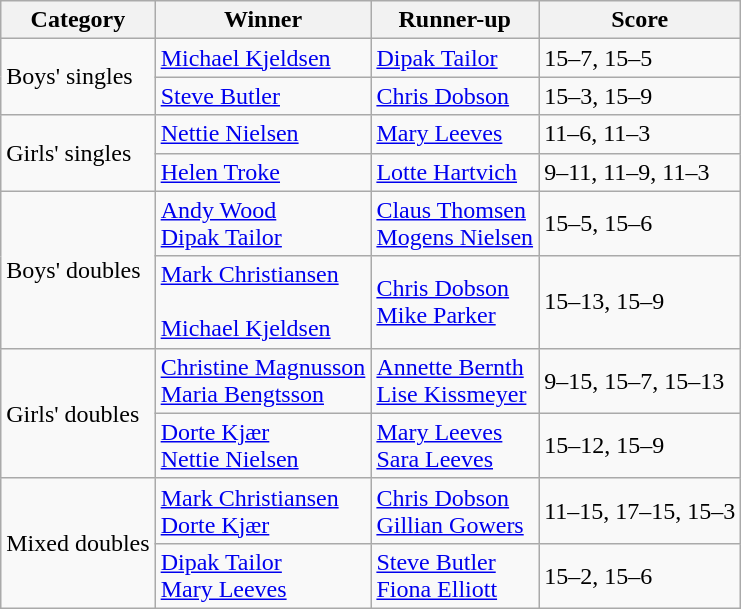<table class="wikitable">
<tr>
<th>Category</th>
<th>Winner</th>
<th>Runner-up</th>
<th>Score</th>
</tr>
<tr>
<td rowspan=2>Boys' singles</td>
<td> <a href='#'>Michael Kjeldsen</a></td>
<td> <a href='#'>Dipak Tailor</a></td>
<td>15–7, 15–5</td>
</tr>
<tr>
<td> <a href='#'>Steve Butler</a></td>
<td> <a href='#'>Chris Dobson</a></td>
<td>15–3, 15–9</td>
</tr>
<tr>
<td rowspan=2>Girls' singles</td>
<td> <a href='#'>Nettie Nielsen</a></td>
<td> <a href='#'>Mary Leeves</a></td>
<td>11–6, 11–3</td>
</tr>
<tr>
<td> <a href='#'>Helen Troke</a></td>
<td> <a href='#'>Lotte Hartvich</a></td>
<td>9–11, 11–9, 11–3</td>
</tr>
<tr>
<td rowspan=2>Boys' doubles</td>
<td> <a href='#'>Andy Wood</a><br> <a href='#'>Dipak Tailor</a></td>
<td> <a href='#'>Claus Thomsen</a><br> <a href='#'>Mogens Nielsen</a></td>
<td>15–5, 15–6</td>
</tr>
<tr>
<td> <a href='#'>Mark Christiansen</a><br><br> <a href='#'>Michael Kjeldsen</a></td>
<td> <a href='#'>Chris Dobson</a><br> <a href='#'>Mike Parker</a></td>
<td>15–13, 15–9</td>
</tr>
<tr>
<td rowspan=2>Girls' doubles</td>
<td> <a href='#'>Christine Magnusson</a><br>  <a href='#'>Maria Bengtsson</a></td>
<td> <a href='#'>Annette Bernth</a><br> <a href='#'>Lise Kissmeyer</a></td>
<td>9–15, 15–7, 15–13</td>
</tr>
<tr>
<td> <a href='#'>Dorte Kjær</a><br> <a href='#'>Nettie Nielsen</a></td>
<td> <a href='#'>Mary Leeves</a><br> <a href='#'>Sara Leeves</a></td>
<td>15–12, 15–9</td>
</tr>
<tr>
<td rowspan=2>Mixed doubles</td>
<td> <a href='#'>Mark Christiansen</a><br> <a href='#'>Dorte Kjær</a></td>
<td> <a href='#'>Chris Dobson</a><br> <a href='#'>Gillian Gowers</a></td>
<td>11–15, 17–15, 15–3</td>
</tr>
<tr>
<td> <a href='#'>Dipak Tailor</a><br> <a href='#'>Mary Leeves</a></td>
<td> <a href='#'>Steve Butler</a><br> <a href='#'>Fiona Elliott</a></td>
<td>15–2, 15–6</td>
</tr>
</table>
